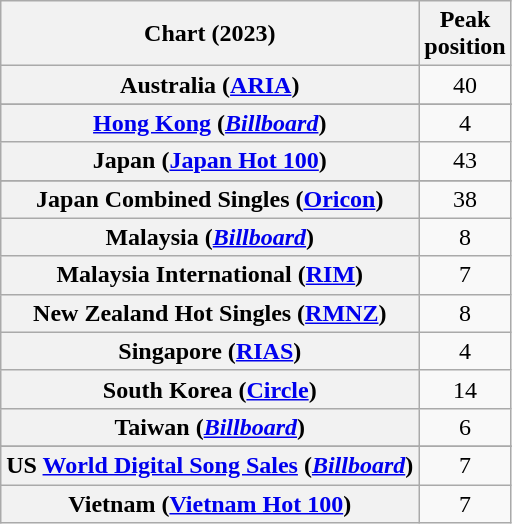<table class="wikitable sortable plainrowheaders" style="text-align:center">
<tr>
<th scope="col">Chart (2023)</th>
<th scope="col">Peak<br>position</th>
</tr>
<tr>
<th scope="row">Australia (<a href='#'>ARIA</a>)</th>
<td>40</td>
</tr>
<tr>
</tr>
<tr>
</tr>
<tr>
<th scope="row"><a href='#'>Hong Kong</a> (<em><a href='#'>Billboard</a></em>)</th>
<td>4</td>
</tr>
<tr>
<th scope="row">Japan (<a href='#'>Japan Hot 100</a>)</th>
<td>43</td>
</tr>
<tr>
</tr>
<tr>
<th scope="row">Japan Combined Singles (<a href='#'>Oricon</a>)</th>
<td>38</td>
</tr>
<tr>
<th scope="row">Malaysia (<em><a href='#'>Billboard</a></em>)</th>
<td>8</td>
</tr>
<tr>
<th scope="row">Malaysia International (<a href='#'>RIM</a>)</th>
<td>7</td>
</tr>
<tr>
<th scope="row">New Zealand Hot Singles (<a href='#'>RMNZ</a>)</th>
<td>8</td>
</tr>
<tr>
<th scope="row">Singapore (<a href='#'>RIAS</a>)</th>
<td>4</td>
</tr>
<tr>
<th scope="row">South Korea (<a href='#'>Circle</a>)</th>
<td>14</td>
</tr>
<tr>
<th scope="row">Taiwan (<em><a href='#'>Billboard</a></em>)</th>
<td>6</td>
</tr>
<tr>
</tr>
<tr>
</tr>
<tr>
<th scope="row">US <a href='#'>World Digital Song Sales</a> (<em><a href='#'>Billboard</a></em>)</th>
<td>7</td>
</tr>
<tr>
<th scope="row">Vietnam (<a href='#'>Vietnam Hot 100</a>)</th>
<td>7</td>
</tr>
</table>
